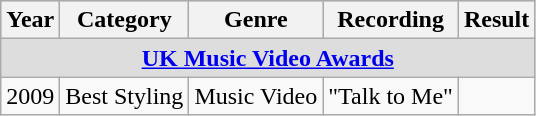<table class=wikitable>
<tr style="background:#ccc;">
<th>Year</th>
<th>Category</th>
<th>Genre</th>
<th>Recording</th>
<th>Result</th>
</tr>
<tr style="background:#ddd;">
<td colspan="5" style="text-align:center;"><strong><a href='#'>UK Music Video Awards</a></strong></td>
</tr>
<tr align=center>
<td style="text-align:left;">2009</td>
<td>Best Styling</td>
<td>Music Video</td>
<td>"Talk to Me"</td>
<td></td>
</tr>
</table>
